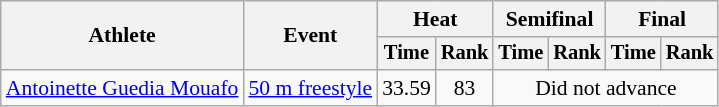<table class=wikitable style="font-size:90%">
<tr>
<th rowspan="2">Athlete</th>
<th rowspan="2">Event</th>
<th colspan="2">Heat</th>
<th colspan="2">Semifinal</th>
<th colspan="2">Final</th>
</tr>
<tr style="font-size:95%">
<th>Time</th>
<th>Rank</th>
<th>Time</th>
<th>Rank</th>
<th>Time</th>
<th>Rank</th>
</tr>
<tr align=center>
<td align=left><a href='#'>Antoinette Guedia Mouafo</a></td>
<td align=left><a href='#'>50 m freestyle</a></td>
<td>33.59</td>
<td>83</td>
<td colspan=4>Did not advance</td>
</tr>
</table>
